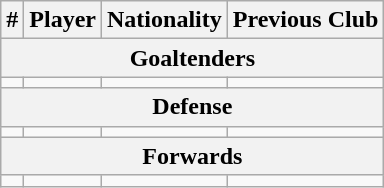<table class="wikitable">
<tr>
<th>#</th>
<th>Player</th>
<th>Nationality</th>
<th>Previous Club</th>
</tr>
<tr>
<th colspan=4>Goaltenders</th>
</tr>
<tr>
<td></td>
<td></td>
<td></td>
<td></td>
</tr>
<tr>
<th colspan=4>Defense</th>
</tr>
<tr>
<td></td>
<td></td>
<td></td>
<td></td>
</tr>
<tr>
<th colspan=4>Forwards</th>
</tr>
<tr>
<td></td>
<td></td>
<td></td>
<td></td>
</tr>
</table>
